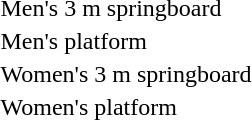<table>
<tr>
<td>Men's 3 m springboard<br></td>
<td nowrap></td>
<td></td>
<td></td>
</tr>
<tr>
<td>Men's platform<br></td>
<td></td>
<td></td>
<td></td>
</tr>
<tr>
<td nowrap>Women's 3 m springboard<br></td>
<td></td>
<td></td>
<td nowrap></td>
</tr>
<tr>
<td>Women's platform<br></td>
<td></td>
<td></td>
<td nowrap></td>
</tr>
</table>
